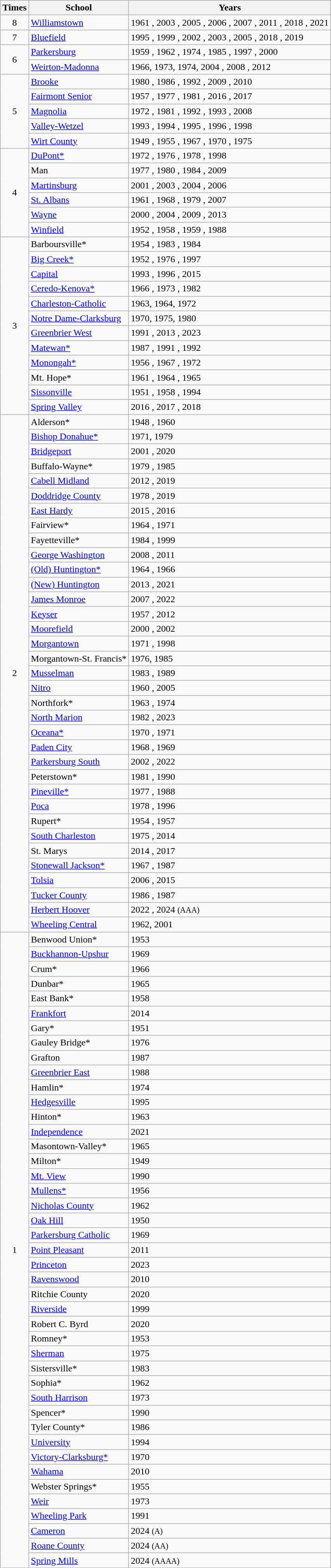<table class="wikitable">
<tr>
<th>Times</th>
<th>School</th>
<th>Years</th>
</tr>
<tr>
<td style="text-align: center;">8</td>
<td><a href='#'>Williamstown</a></td>
<td>1961 , 2003 , 2005 , 2006 , 2007 , 2011 , 2018 , 2021 </td>
</tr>
<tr>
<td style="text-align: center;">7</td>
<td><a href='#'>Bluefield</a></td>
<td>1995 , 1999 , 2002 , 2003 , 2005 , 2018 , 2019 </td>
</tr>
<tr>
<td rowspan=2 style="text-align: center;">6</td>
<td><a href='#'>Parkersburg</a></td>
<td>1959 , 1962 , 1974 , 1985 , 1997 , 2000 </td>
</tr>
<tr>
<td><a href='#'>Weirton-Madonna</a></td>
<td>1966, 1973, 1974, 2004 , 2008 , 2012 </td>
</tr>
<tr>
<td rowspan=5 style="text-align: center;">5</td>
<td><a href='#'>Brooke</a></td>
<td>1980 , 1986 , 1992 , 2009 , 2010 </td>
</tr>
<tr>
<td><a href='#'>Fairmont Senior</a></td>
<td>1957 , 1977 , 1981 , 2016 , 2017 </td>
</tr>
<tr>
<td><a href='#'>Magnolia</a></td>
<td>1972 , 1981 , 1992 , 1993 , 2008 </td>
</tr>
<tr>
<td><a href='#'>Valley-Wetzel</a></td>
<td>1993 , 1994 , 1995 , 1996 , 1998 </td>
</tr>
<tr>
<td><a href='#'>Wirt County</a></td>
<td>1949 , 1955 , 1967 , 1970 , 1975 </td>
</tr>
<tr>
<td rowspan=6 style="text-align: center;">4</td>
<td><a href='#'>DuPont*</a></td>
<td>1972 , 1976 , 1978 , 1998 </td>
</tr>
<tr>
<td>Man</td>
<td>1977 , 1980 , 1984 , 2009 </td>
</tr>
<tr>
<td><a href='#'>Martinsburg</a></td>
<td>2001 , 2003 , 2004 , 2006 </td>
</tr>
<tr>
<td><a href='#'>St. Albans</a></td>
<td>1961 , 1968 , 1979 , 2007 </td>
</tr>
<tr>
<td><a href='#'>Wayne</a></td>
<td>2000 , 2004 , 2009 , 2013 </td>
</tr>
<tr>
<td><a href='#'>Winfield</a></td>
<td>1952 , 1958 , 1959 , 1988 </td>
</tr>
<tr>
<td rowspan="12" style="text-align: center;">3</td>
<td>Barboursville*</td>
<td>1954 , 1983 , 1984 </td>
</tr>
<tr>
<td><a href='#'>Big Creek*</a></td>
<td>1952 , 1976 , 1997 </td>
</tr>
<tr>
<td><a href='#'>Capital</a></td>
<td>1993 , 1996 , 2015 </td>
</tr>
<tr>
<td><a href='#'>Ceredo-Kenova*</a></td>
<td>1966 , 1973 , 1982 </td>
</tr>
<tr>
<td><a href='#'>Charleston-Catholic</a></td>
<td>1963, 1964, 1972</td>
</tr>
<tr>
<td><a href='#'>Notre Dame-Clarksburg</a></td>
<td>1970, 1975, 1980 </td>
</tr>
<tr>
<td><a href='#'>Greenbrier West</a></td>
<td>1991 , 2013 , 2023 </td>
</tr>
<tr>
<td><a href='#'>Matewan*</a></td>
<td>1987 , 1991 , 1992 </td>
</tr>
<tr>
<td><a href='#'>Monongah*</a></td>
<td>1956 , 1967 , 1972 </td>
</tr>
<tr>
<td>Mt. Hope*</td>
<td>1961 , 1964 , 1965 </td>
</tr>
<tr>
<td><a href='#'>Sissonville</a></td>
<td>1951 , 1958 , 1994 </td>
</tr>
<tr>
<td><a href='#'>Spring Valley</a></td>
<td>2016 , 2017 , 2018 </td>
</tr>
<tr>
<td rowspan="35" style="text-align: center;">2</td>
<td>Alderson*</td>
<td>1948 , 1960 </td>
</tr>
<tr>
<td><a href='#'>Bishop Donahue*</a></td>
<td>1971, 1979 </td>
</tr>
<tr>
<td><a href='#'>Bridgeport</a></td>
<td>2001 , 2020 </td>
</tr>
<tr>
<td>Buffalo-Wayne*</td>
<td>1979 , 1985 </td>
</tr>
<tr>
<td><a href='#'>Cabell Midland</a></td>
<td>2012 , 2019 </td>
</tr>
<tr>
<td><a href='#'>Doddridge County</a></td>
<td>1978 , 2019 </td>
</tr>
<tr>
<td><a href='#'>East Hardy</a></td>
<td>2015 , 2016 </td>
</tr>
<tr>
<td>Fairview*</td>
<td>1964 , 1971 </td>
</tr>
<tr>
<td>Fayetteville*</td>
<td>1984 , 1999 </td>
</tr>
<tr>
<td><a href='#'>George Washington</a></td>
<td>2008 , 2011 </td>
</tr>
<tr>
<td><a href='#'>(Old) Huntington*</a></td>
<td>1964 , 1966 </td>
</tr>
<tr>
<td><a href='#'>(New) Huntington</a></td>
<td>2013 , 2021 </td>
</tr>
<tr>
<td><a href='#'>James Monroe</a></td>
<td>2007 , 2022 </td>
</tr>
<tr>
<td><a href='#'>Keyser</a></td>
<td>1957 , 2012 </td>
</tr>
<tr>
<td><a href='#'>Moorefield</a></td>
<td>2000 , 2002 </td>
</tr>
<tr>
<td><a href='#'>Morgantown</a></td>
<td>1971 , 1998 </td>
</tr>
<tr>
<td>Morgantown-St. Francis*</td>
<td>1976, 1985 </td>
</tr>
<tr>
<td><a href='#'>Musselman</a></td>
<td>1983 , 1989 </td>
</tr>
<tr>
<td><a href='#'>Nitro</a></td>
<td>1960 , 2005 </td>
</tr>
<tr>
<td>Northfork*</td>
<td>1963 , 1974 </td>
</tr>
<tr>
<td><a href='#'>North Marion</a></td>
<td>1982 , 2023 </td>
</tr>
<tr>
<td><a href='#'>Oceana*</a></td>
<td>1970 , 1971 </td>
</tr>
<tr>
<td><a href='#'>Paden City</a></td>
<td>1968 , 1969 </td>
</tr>
<tr>
<td><a href='#'>Parkersburg South</a></td>
<td>2002 , 2022 </td>
</tr>
<tr>
<td>Peterstown*</td>
<td>1981 , 1990 </td>
</tr>
<tr>
<td><a href='#'>Pineville*</a></td>
<td>1977 , 1988 </td>
</tr>
<tr>
<td><a href='#'>Poca</a></td>
<td>1978 , 1996 </td>
</tr>
<tr>
<td>Rupert*</td>
<td>1954 , 1957 </td>
</tr>
<tr>
<td><a href='#'>South Charleston</a></td>
<td>1975 , 2014 </td>
</tr>
<tr>
<td>St. Marys</td>
<td>2014 , 2017 </td>
</tr>
<tr>
<td><a href='#'>Stonewall Jackson*</a></td>
<td>1967 , 1987 </td>
</tr>
<tr>
<td><a href='#'>Tolsia</a></td>
<td>2006 , 2015 </td>
</tr>
<tr>
<td><a href='#'>Tucker County</a></td>
<td>1986 , 1987 </td>
</tr>
<tr>
<td><a href='#'>Herbert Hoover</a></td>
<td>2022 , 2024 <small>(AAA)</small></td>
</tr>
<tr>
<td><a href='#'>Wheeling Central</a></td>
<td>1962, 2001 </td>
</tr>
<tr>
<td rowspan="43" style="text-align: center;">1</td>
<td>Benwood Union*</td>
<td>1953 </td>
</tr>
<tr>
<td><a href='#'>Buckhannon-Upshur</a></td>
<td>1969 </td>
</tr>
<tr>
<td>Crum*</td>
<td>1966 </td>
</tr>
<tr>
<td>Dunbar*</td>
<td>1965 </td>
</tr>
<tr>
<td>East Bank*</td>
<td>1958 </td>
</tr>
<tr>
<td><a href='#'>Frankfort</a></td>
<td>2014 </td>
</tr>
<tr>
<td>Gary*</td>
<td>1951 </td>
</tr>
<tr>
<td>Gauley Bridge*</td>
<td>1976 </td>
</tr>
<tr>
<td>Grafton</td>
<td>1987 </td>
</tr>
<tr>
<td><a href='#'>Greenbrier East</a></td>
<td>1988 </td>
</tr>
<tr>
<td>Hamlin*</td>
<td>1974 </td>
</tr>
<tr>
<td><a href='#'>Hedgesville</a></td>
<td>1995 </td>
</tr>
<tr>
<td>Hinton*</td>
<td>1963 </td>
</tr>
<tr>
<td><a href='#'>Independence</a></td>
<td>2021 </td>
</tr>
<tr>
<td>Masontown-Valley*</td>
<td>1965 </td>
</tr>
<tr>
<td>Milton*</td>
<td>1949 </td>
</tr>
<tr>
<td><a href='#'>Mt. View</a></td>
<td>1990 </td>
</tr>
<tr>
<td><a href='#'>Mullens*</a></td>
<td>1956 </td>
</tr>
<tr>
<td><a href='#'>Nicholas County</a></td>
<td>1962 </td>
</tr>
<tr>
<td><a href='#'>Oak Hill</a></td>
<td>1950 </td>
</tr>
<tr>
<td><a href='#'>Parkersburg Catholic</a></td>
<td>1969</td>
</tr>
<tr>
<td><a href='#'>Point Pleasant</a></td>
<td>2011 </td>
</tr>
<tr>
<td><a href='#'>Princeton</a></td>
<td>2023 </td>
</tr>
<tr>
<td><a href='#'>Ravenswood</a></td>
<td>2010 </td>
</tr>
<tr>
<td>Ritchie County</td>
<td>2020 </td>
</tr>
<tr>
<td><a href='#'>Riverside</a></td>
<td>1999 </td>
</tr>
<tr>
<td>Robert C. Byrd</td>
<td>2020 </td>
</tr>
<tr>
<td>Romney*</td>
<td>1953 </td>
</tr>
<tr>
<td><a href='#'>Sherman</a></td>
<td>1975 </td>
</tr>
<tr>
<td>Sistersville*</td>
<td>1983 </td>
</tr>
<tr>
<td>Sophia*</td>
<td>1962 </td>
</tr>
<tr>
<td><a href='#'>South Harrison</a></td>
<td>1973 </td>
</tr>
<tr>
<td>Spencer*</td>
<td>1990 </td>
</tr>
<tr>
<td>Tyler County*</td>
<td>1986 </td>
</tr>
<tr>
<td><a href='#'>University</a></td>
<td>1994 </td>
</tr>
<tr>
<td><a href='#'>Victory-Clarksburg*</a></td>
<td>1970 </td>
</tr>
<tr>
<td><a href='#'>Wahama</a></td>
<td>2010 </td>
</tr>
<tr>
<td>Webster Springs*</td>
<td>1955 </td>
</tr>
<tr>
<td><a href='#'>Weir</a></td>
<td>1973 </td>
</tr>
<tr>
<td><a href='#'>Wheeling Park</a></td>
<td>1991 </td>
</tr>
<tr>
<td><a href='#'>Cameron</a></td>
<td>2024 <small>(A)</small></td>
</tr>
<tr>
<td><a href='#'>Roane County</a></td>
<td>2024 <small>(AA)</small></td>
</tr>
<tr>
<td><a href='#'>Spring Mills</a></td>
<td>2024 <small>(AAAA)</small></td>
</tr>
</table>
